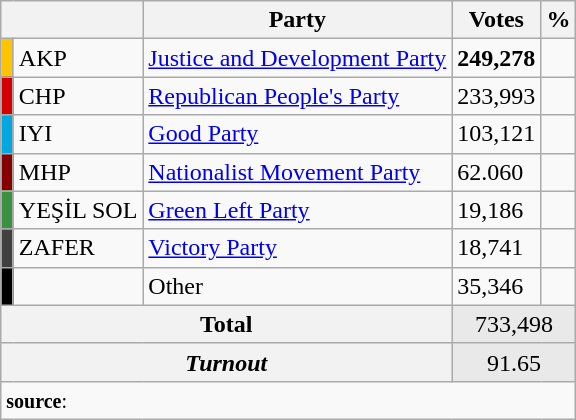<table class="wikitable">
<tr>
<th colspan="2" align="center"></th>
<th align="center">Party</th>
<th align="center">Votes</th>
<th align="center">%</th>
</tr>
<tr align="left">
<td bgcolor="#FDC400" width="1"></td>
<td>AKP</td>
<td><a href='#'>Justice and Development Party</a></td>
<td><strong>249,278</strong></td>
<td><strong></strong></td>
</tr>
<tr align="left">
<td bgcolor="#d50000" width="1"></td>
<td>CHP</td>
<td><a href='#'>Republican People's Party</a></td>
<td>233,993</td>
<td></td>
</tr>
<tr align="left">
<td bgcolor="#01A7E1" width="1"></td>
<td>IYI</td>
<td><a href='#'>Good Party</a></td>
<td>103,121</td>
<td></td>
</tr>
<tr align="left">
<td bgcolor="#870000" width="1"></td>
<td>MHP</td>
<td><a href='#'>Nationalist Movement Party</a></td>
<td>62.060</td>
<td></td>
</tr>
<tr align="left">
<td bgcolor="#3a913f" width="1"></td>
<td>YEŞİL SOL</td>
<td><a href='#'>Green Left Party</a></td>
<td>19,186</td>
<td></td>
</tr>
<tr align="left">
<td bgcolor="#404040" width="1"></td>
<td>ZAFER</td>
<td><a href='#'>Victory Party</a></td>
<td>18,741</td>
<td></td>
</tr>
<tr align="left">
<td bgcolor=" " width="1"></td>
<td></td>
<td>Other</td>
<td>35,346</td>
<td></td>
</tr>
<tr align="left" style="background-color:#E9E9E9">
<th colspan="3" align="center"><strong>Total</strong></th>
<td colspan="5" align="center">733,498</td>
</tr>
<tr align="left" style="background-color:#E9E9E9">
<th colspan="3" align="center"><em>Turnout</em></th>
<td colspan="5" align="center">91.65</td>
</tr>
<tr>
<td colspan="9" align="left"><small><strong>source</strong>: </small></td>
</tr>
</table>
